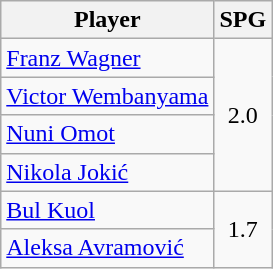<table class="wikitable">
<tr>
<th>Player</th>
<th>SPG</th>
</tr>
<tr>
<td> <a href='#'>Franz Wagner</a></td>
<td align=center rowspan=4>2.0</td>
</tr>
<tr>
<td> <a href='#'>Victor Wembanyama</a></td>
</tr>
<tr>
<td> <a href='#'>Nuni Omot</a></td>
</tr>
<tr>
<td> <a href='#'>Nikola Jokić</a></td>
</tr>
<tr>
<td> <a href='#'>Bul Kuol</a></td>
<td align=center rowspan=2>1.7</td>
</tr>
<tr>
<td> <a href='#'>Aleksa Avramović</a></td>
</tr>
</table>
